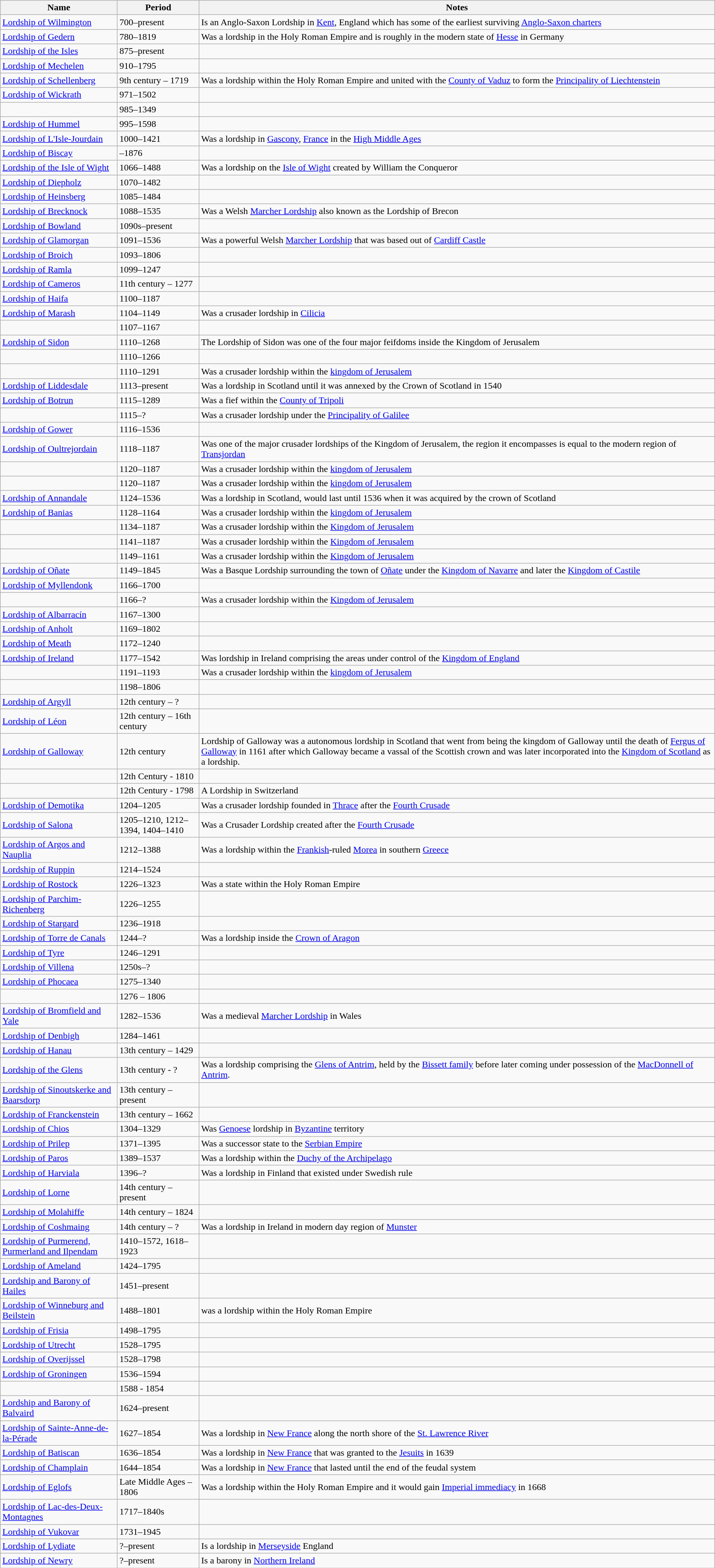<table class="wikitable sortable">
<tr>
<th>Name</th>
<th>Period</th>
<th class=unsortable>Notes</th>
</tr>
<tr>
<td><a href='#'>Lordship of Wilmington</a></td>
<td>700–present</td>
<td>Is an Anglo-Saxon Lordship in <a href='#'>Kent</a>, England which has some of the earliest surviving <a href='#'>Anglo-Saxon charters</a></td>
</tr>
<tr>
<td><a href='#'>Lordship of Gedern</a></td>
<td>780–1819</td>
<td>Was a lordship in the Holy Roman Empire and is roughly in the modern state of <a href='#'>Hesse</a> in Germany</td>
</tr>
<tr>
<td> <a href='#'>Lordship of the Isles</a></td>
<td>875–present</td>
<td></td>
</tr>
<tr>
<td> <a href='#'>Lordship of Mechelen</a></td>
<td>910–1795</td>
<td></td>
</tr>
<tr>
<td> <a href='#'>Lordship of Schellenberg</a></td>
<td>9th century – 1719</td>
<td>Was a lordship within the Holy Roman Empire and united with the <a href='#'>County of Vaduz</a> to form the <a href='#'>Principality of Liechtenstein</a></td>
</tr>
<tr>
<td><a href='#'>Lordship of Wickrath</a></td>
<td>971–1502</td>
<td></td>
</tr>
<tr>
<td> </td>
<td>985–1349</td>
<td></td>
</tr>
<tr>
<td><a href='#'>Lordship of Hummel</a></td>
<td>995–1598</td>
<td></td>
</tr>
<tr>
<td><a href='#'>Lordship of L'Isle-Jourdain</a></td>
<td>1000–1421</td>
<td>Was a lordship in <a href='#'>Gascony</a>, <a href='#'>France</a> in the <a href='#'>High Middle Ages</a></td>
</tr>
<tr>
<td><a href='#'>Lordship of Biscay</a></td>
<td>–1876</td>
<td></td>
</tr>
<tr>
<td><a href='#'>Lordship of the Isle of Wight</a></td>
<td>1066–1488</td>
<td>Was a lordship on the <a href='#'>Isle of Wight</a> created by William the Conqueror</td>
</tr>
<tr>
<td> <a href='#'>Lordship of Diepholz</a></td>
<td>1070–1482</td>
<td></td>
</tr>
<tr>
<td> <a href='#'>Lordship of Heinsberg</a></td>
<td>1085–1484</td>
<td></td>
</tr>
<tr>
<td><a href='#'>Lordship of Brecknock</a></td>
<td>1088–1535</td>
<td>Was a Welsh <a href='#'>Marcher Lordship</a> also known as the Lordship of Brecon</td>
</tr>
<tr>
<td><a href='#'>Lordship of Bowland</a></td>
<td>1090s–present</td>
<td></td>
</tr>
<tr>
<td> <a href='#'>Lordship of Glamorgan</a></td>
<td>1091–1536</td>
<td>Was a powerful Welsh <a href='#'>Marcher Lordship</a> that was based out of <a href='#'>Cardiff Castle</a></td>
</tr>
<tr>
<td> <a href='#'>Lordship of Broich</a></td>
<td>1093–1806</td>
<td></td>
</tr>
<tr>
<td><a href='#'>Lordship of Ramla</a></td>
<td>1099–1247</td>
<td></td>
</tr>
<tr>
<td><a href='#'>Lordship of Cameros</a></td>
<td>11th century – 1277</td>
<td></td>
</tr>
<tr>
<td><a href='#'>Lordship of Haifa</a></td>
<td>1100–1187</td>
<td></td>
</tr>
<tr>
<td><a href='#'>Lordship of Marash</a></td>
<td>1104–1149</td>
<td>Was a crusader lordship in <a href='#'>Cilicia</a></td>
</tr>
<tr>
<td></td>
<td>1107–1167</td>
<td></td>
</tr>
<tr>
<td> <a href='#'>Lordship of Sidon</a></td>
<td>1110–1268</td>
<td>The Lordship of Sidon was one of the four major feifdoms inside the Kingdom of Jerusalem</td>
</tr>
<tr>
<td></td>
<td>1110–1266</td>
<td></td>
</tr>
<tr>
<td></td>
<td>1110–1291</td>
<td>Was a crusader lordship within the <a href='#'>kingdom of Jerusalem</a></td>
</tr>
<tr>
<td> <a href='#'>Lordship of Liddesdale</a></td>
<td>1113–present</td>
<td>Was a lordship in Scotland until it was annexed by the Crown of Scotland in 1540</td>
</tr>
<tr>
<td><a href='#'>Lordship of Botrun</a></td>
<td>1115–1289</td>
<td>Was a fief within the <a href='#'>County of Tripoli</a></td>
</tr>
<tr>
<td></td>
<td>1115–?</td>
<td>Was a crusader lordship under the <a href='#'>Principality of Galilee</a></td>
</tr>
<tr>
<td><a href='#'>Lordship of Gower</a></td>
<td>1116–1536</td>
<td></td>
</tr>
<tr>
<td><a href='#'>Lordship of Oultrejordain</a></td>
<td>1118–1187</td>
<td>Was one of the major crusader lordships of the Kingdom of Jerusalem, the region it encompasses is equal to the modern region of <a href='#'>Transjordan</a></td>
</tr>
<tr>
<td></td>
<td>1120–1187</td>
<td>Was a crusader lordship within the <a href='#'>kingdom of Jerusalem</a></td>
</tr>
<tr>
<td></td>
<td>1120–1187</td>
<td>Was a crusader lordship within the <a href='#'>kingdom of Jerusalem</a></td>
</tr>
<tr>
<td><a href='#'>Lordship of Annandale</a></td>
<td>1124–1536</td>
<td>Was a lordship in Scotland, would last until 1536 when it was acquired by the crown of Scotland</td>
</tr>
<tr>
<td><a href='#'>Lordship of Banias</a></td>
<td>1128–1164</td>
<td>Was a crusader lordship within the <a href='#'>kingdom of Jerusalem</a></td>
</tr>
<tr>
<td></td>
<td>1134–1187</td>
<td>Was a crusader lordship within the <a href='#'>Kingdom of Jerusalem</a></td>
</tr>
<tr>
<td> </td>
<td>1141–1187</td>
<td>Was a crusader lordship within the <a href='#'>Kingdom of Jerusalem</a></td>
</tr>
<tr>
<td></td>
<td>1149–1161</td>
<td>Was a crusader lordship within the <a href='#'>Kingdom of Jerusalem</a></td>
</tr>
<tr>
<td><a href='#'>Lordship of Oñate</a></td>
<td>1149–1845</td>
<td>Was a Basque Lordship surrounding the town of <a href='#'>Oñate</a> under the <a href='#'>Kingdom of Navarre</a> and later the <a href='#'>Kingdom of Castile</a></td>
</tr>
<tr>
<td> <a href='#'>Lordship of Myllendonk</a></td>
<td>1166–1700</td>
<td></td>
</tr>
<tr>
<td></td>
<td>1166–?</td>
<td>Was a crusader lordship within the <a href='#'>Kingdom of Jerusalem</a></td>
</tr>
<tr>
<td><a href='#'>Lordship of Albarracín</a></td>
<td>1167–1300</td>
<td></td>
</tr>
<tr>
<td> <a href='#'>Lordship of Anholt</a></td>
<td>1169–1802</td>
<td></td>
</tr>
<tr>
<td><a href='#'>Lordship of Meath</a></td>
<td>1172–1240</td>
<td></td>
</tr>
<tr>
<td> <a href='#'>Lordship of Ireland</a></td>
<td>1177–1542</td>
<td>Was lordship in Ireland comprising the areas under control of the <a href='#'>Kingdom of England</a></td>
</tr>
<tr>
<td></td>
<td>1191–1193</td>
<td>Was a crusader lordship within the <a href='#'>kingdom of Jerusalem</a></td>
</tr>
<tr>
<td> </td>
<td>1198–1806</td>
<td></td>
</tr>
<tr>
<td><a href='#'>Lordship of Argyll</a></td>
<td>12th century – ?</td>
<td></td>
</tr>
<tr>
<td> <a href='#'>Lordship of Léon</a></td>
<td>12th century – 16th century</td>
<td></td>
</tr>
<tr>
<td> <a href='#'>Lordship of Galloway</a></td>
<td>12th century</td>
<td>Lordship of Galloway was a autonomous lordship in Scotland that went from being the kingdom of Galloway until the death of <a href='#'>Fergus of Galloway</a> in 1161 after which Galloway became a vassal of the Scottish crown and was later incorporated into the <a href='#'>Kingdom of Scotland</a> as a lordship.</td>
</tr>
<tr>
<td></td>
<td>12th Century - 1810</td>
<td></td>
</tr>
<tr>
<td></td>
<td>12th Century - 1798</td>
<td>A Lordship in Switzerland</td>
</tr>
<tr>
<td><a href='#'>Lordship of Demotika</a></td>
<td>1204–1205</td>
<td>Was a crusader lordship founded in <a href='#'>Thrace</a> after the <a href='#'>Fourth Crusade</a></td>
</tr>
<tr>
<td><a href='#'>Lordship of Salona</a></td>
<td>1205–1210, 1212–1394, 1404–1410</td>
<td>Was a Crusader Lordship created after the <a href='#'>Fourth Crusade</a></td>
</tr>
<tr>
<td> <a href='#'>Lordship of Argos and Nauplia</a></td>
<td>1212–1388</td>
<td>Was a lordship within the <a href='#'>Frankish</a>-ruled <a href='#'>Morea</a> in southern <a href='#'>Greece</a></td>
</tr>
<tr>
<td> <a href='#'>Lordship of Ruppin</a></td>
<td>1214–1524</td>
<td></td>
</tr>
<tr>
<td> <a href='#'>Lordship of Rostock</a></td>
<td>1226–1323</td>
<td>Was a state within the Holy Roman Empire</td>
</tr>
<tr>
<td><a href='#'>Lordship of Parchim-Richenberg</a></td>
<td>1226–1255</td>
<td></td>
</tr>
<tr>
<td> <a href='#'>Lordship of Stargard</a></td>
<td>1236–1918</td>
<td></td>
</tr>
<tr>
<td><a href='#'>Lordship of Torre de Canals</a></td>
<td>1244–?</td>
<td>Was a lordship inside the <a href='#'>Crown of Aragon</a></td>
</tr>
<tr>
<td><a href='#'>Lordship of Tyre</a></td>
<td>1246–1291</td>
<td></td>
</tr>
<tr>
<td><a href='#'>Lordship of Villena</a></td>
<td>1250s–?</td>
<td></td>
</tr>
<tr>
<td><a href='#'>Lordship of Phocaea</a></td>
<td>1275–1340</td>
<td></td>
</tr>
<tr>
<td> </td>
<td>1276 – 1806</td>
<td></td>
</tr>
<tr>
<td><a href='#'>Lordship of Bromfield and Yale</a></td>
<td>1282–1536</td>
<td>Was a medieval <a href='#'>Marcher Lordship</a> in Wales</td>
</tr>
<tr>
<td><a href='#'>Lordship of Denbigh</a></td>
<td>1284–1461</td>
<td></td>
</tr>
<tr>
<td> <a href='#'>Lordship of Hanau</a></td>
<td>13th century – 1429</td>
<td></td>
</tr>
<tr>
<td><a href='#'>Lordship of the Glens</a></td>
<td>13th century - ?</td>
<td>Was a lordship comprising the <a href='#'>Glens of Antrim</a>, held by the <a href='#'>Bissett family</a> before later coming under possession of the <a href='#'>MacDonnell of Antrim</a>.</td>
</tr>
<tr>
<td> <a href='#'>Lordship of Sinoutskerke and Baarsdorp</a></td>
<td>13th century – present</td>
<td></td>
</tr>
<tr>
<td> <a href='#'>Lordship of Franckenstein</a></td>
<td>13th century – 1662</td>
<td></td>
</tr>
<tr>
<td> <a href='#'>Lordship of Chios</a></td>
<td>1304–1329</td>
<td>Was <a href='#'>Genoese</a> lordship in <a href='#'>Byzantine</a> territory</td>
</tr>
<tr>
<td> <a href='#'>Lordship of Prilep</a></td>
<td>1371–1395</td>
<td>Was a successor state to the <a href='#'>Serbian Empire</a></td>
</tr>
<tr>
<td><a href='#'>Lordship of Paros</a></td>
<td>1389–1537</td>
<td>Was a lordship within the <a href='#'>Duchy of the Archipelago</a></td>
</tr>
<tr>
<td><a href='#'>Lordship of Harviala</a></td>
<td>1396–?</td>
<td>Was a lordship in Finland that existed under Swedish rule</td>
</tr>
<tr>
<td><a href='#'>Lordship of Lorne</a></td>
<td>14th century – present</td>
<td></td>
</tr>
<tr>
<td><a href='#'>Lordship of Molahiffe</a></td>
<td>14th century – 1824</td>
<td></td>
</tr>
<tr>
<td><a href='#'>Lordship of Coshmaing</a></td>
<td>14th century – ?</td>
<td>Was a lordship in Ireland in modern day region of <a href='#'>Munster</a></td>
</tr>
<tr>
<td> <a href='#'>Lordship of Purmerend, Purmerland and Ilpendam</a></td>
<td>1410–1572, 1618–1923</td>
<td></td>
</tr>
<tr>
<td> <a href='#'>Lordship of Ameland</a></td>
<td>1424–1795</td>
<td></td>
</tr>
<tr>
<td><a href='#'>Lordship and Barony of Hailes</a></td>
<td>1451–present</td>
<td></td>
</tr>
<tr>
<td> <a href='#'>Lordship of Winneburg and Beilstein</a></td>
<td>1488–1801</td>
<td>was a lordship within the Holy Roman Empire</td>
</tr>
<tr>
<td> <a href='#'>Lordship of Frisia</a></td>
<td>1498–1795</td>
<td></td>
</tr>
<tr>
<td><a href='#'>Lordship of Utrecht</a></td>
<td>1528–1795</td>
<td></td>
</tr>
<tr>
<td> <a href='#'>Lordship of Overijssel</a></td>
<td>1528–1798</td>
<td></td>
</tr>
<tr>
<td><a href='#'>Lordship of Groningen</a></td>
<td>1536–1594</td>
<td></td>
</tr>
<tr>
<td> </td>
<td>1588 - 1854</td>
<td></td>
</tr>
<tr>
<td><a href='#'>Lordship and Barony of Balvaird</a></td>
<td>1624–present</td>
<td></td>
</tr>
<tr>
<td><a href='#'>Lordship of Sainte-Anne-de-la-Pérade</a></td>
<td>1627–1854</td>
<td>Was a lordship in <a href='#'>New France</a> along the north shore of the <a href='#'>St. Lawrence River</a></td>
</tr>
<tr>
<td><a href='#'>Lordship of Batiscan</a></td>
<td>1636–1854</td>
<td>Was a lordship in <a href='#'>New France</a> that was granted to the <a href='#'>Jesuits</a> in 1639</td>
</tr>
<tr>
<td><a href='#'>Lordship of Champlain</a></td>
<td>1644–1854</td>
<td>Was a lordship in <a href='#'>New France</a> that lasted until the end of the feudal system</td>
</tr>
<tr>
<td> <a href='#'>Lordship of Eglofs</a></td>
<td>Late Middle Ages – 1806</td>
<td>Was a lordship within the Holy Roman Empire and it would gain <a href='#'>Imperial immediacy</a> in 1668</td>
</tr>
<tr>
<td><a href='#'>Lordship of Lac-des-Deux-Montagnes</a></td>
<td>1717–1840s</td>
<td></td>
</tr>
<tr>
<td><a href='#'>Lordship of Vukovar</a></td>
<td>1731–1945</td>
<td></td>
</tr>
<tr>
<td><a href='#'>Lordship of Lydiate</a></td>
<td>?–present</td>
<td>Is a lordship in <a href='#'>Merseyside</a> England</td>
</tr>
<tr>
<td><a href='#'>Lordship of Newry</a></td>
<td>?–present</td>
<td>Is a barony in <a href='#'>Northern Ireland</a></td>
</tr>
</table>
